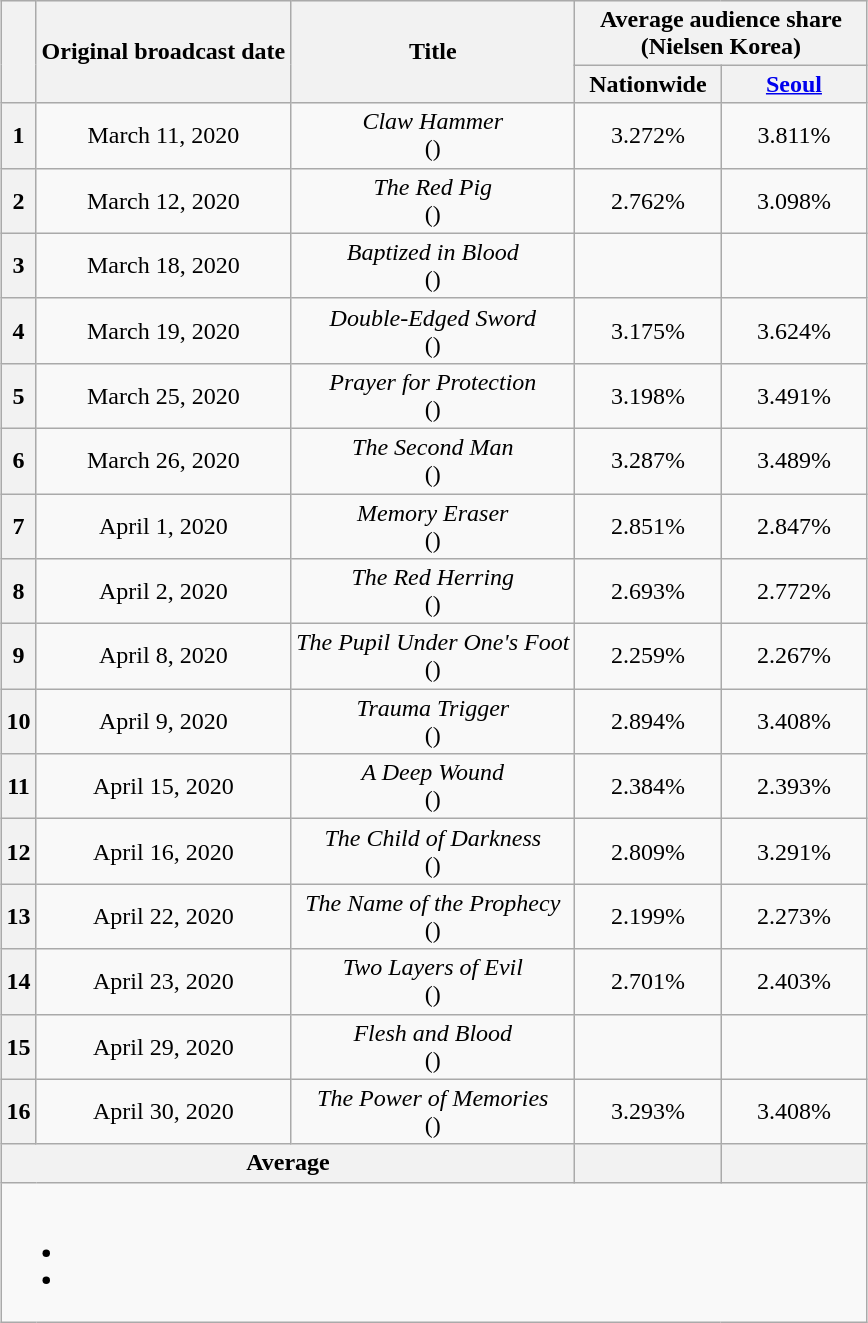<table class="wikitable" style="text-align:center;max-width:700px; margin-left: auto; margin-right: auto; border: none;">
<tr>
</tr>
<tr>
<th rowspan="2"></th>
<th rowspan="2">Original broadcast date</th>
<th rowspan="2">Title</th>
<th colspan="2">Average audience share<br>(Nielsen Korea)</th>
</tr>
<tr>
<th width="90">Nationwide</th>
<th width="90"><a href='#'>Seoul</a></th>
</tr>
<tr>
<th>1</th>
<td>March 11, 2020</td>
<td><em>Claw Hammer</em><br>()</td>
<td>3.272%</td>
<td>3.811%</td>
</tr>
<tr>
<th>2</th>
<td>March 12, 2020</td>
<td><em>The Red Pig</em><br>()</td>
<td>2.762%</td>
<td>3.098%</td>
</tr>
<tr>
<th>3</th>
<td>March 18, 2020</td>
<td><em>Baptized in Blood</em><br>()</td>
<td></td>
<td></td>
</tr>
<tr>
<th>4</th>
<td>March 19, 2020</td>
<td><em>Double-Edged Sword</em><br>()</td>
<td>3.175%</td>
<td>3.624%</td>
</tr>
<tr>
<th>5</th>
<td>March 25, 2020</td>
<td><em>Prayer for Protection</em><br>()</td>
<td>3.198%</td>
<td>3.491%</td>
</tr>
<tr>
<th>6</th>
<td>March 26, 2020</td>
<td><em>The Second Man</em><br>()</td>
<td>3.287%</td>
<td>3.489%</td>
</tr>
<tr>
<th>7</th>
<td>April 1, 2020</td>
<td><em>Memory Eraser</em><br>()</td>
<td>2.851%</td>
<td>2.847%</td>
</tr>
<tr>
<th>8</th>
<td>April 2, 2020</td>
<td><em>The Red Herring</em> <br>()</td>
<td>2.693%</td>
<td>2.772%</td>
</tr>
<tr>
<th>9</th>
<td>April 8, 2020</td>
<td><em>The Pupil Under One's Foot</em><br>()</td>
<td>2.259%</td>
<td>2.267%</td>
</tr>
<tr>
<th>10</th>
<td>April 9, 2020</td>
<td><em>Trauma Trigger</em><br>()</td>
<td>2.894%</td>
<td>3.408%</td>
</tr>
<tr>
<th>11</th>
<td>April 15, 2020</td>
<td><em>A Deep Wound</em><br>()</td>
<td>2.384%</td>
<td>2.393%</td>
</tr>
<tr>
<th>12</th>
<td>April 16, 2020</td>
<td><em>The Child of Darkness</em><br>()</td>
<td>2.809%</td>
<td>3.291%</td>
</tr>
<tr>
<th>13</th>
<td>April 22, 2020</td>
<td><em>The Name of the Prophecy</em><br>()</td>
<td>2.199%</td>
<td>2.273%</td>
</tr>
<tr>
<th>14</th>
<td>April 23, 2020</td>
<td><em>Two Layers of Evil</em><br>()</td>
<td>2.701%</td>
<td>2.403%</td>
</tr>
<tr>
<th>15</th>
<td>April 29, 2020</td>
<td><em>Flesh and Blood</em><br>()</td>
<td></td>
<td></td>
</tr>
<tr>
<th>16</th>
<td>April 30, 2020</td>
<td><em>The Power of Memories</em><br>()</td>
<td>3.293%</td>
<td>3.408%</td>
</tr>
<tr>
<th colspan="3">Average</th>
<th></th>
<th></th>
</tr>
<tr>
<td colspan="6"><br><ul><li></li><li></li></ul></td>
</tr>
</table>
